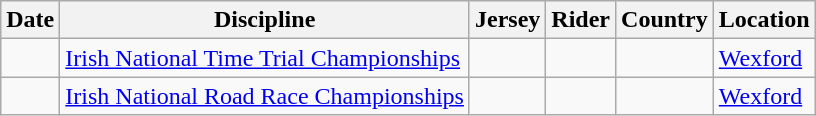<table class="wikitable">
<tr>
<th>Date</th>
<th>Discipline</th>
<th>Jersey</th>
<th>Rider</th>
<th>Country</th>
<th>Location</th>
</tr>
<tr>
<td></td>
<td><a href='#'>Irish National Time Trial Championships</a></td>
<td></td>
<td></td>
<td></td>
<td><a href='#'>Wexford</a></td>
</tr>
<tr>
<td></td>
<td><a href='#'>Irish National Road Race Championships</a></td>
<td></td>
<td></td>
<td></td>
<td><a href='#'>Wexford</a></td>
</tr>
</table>
